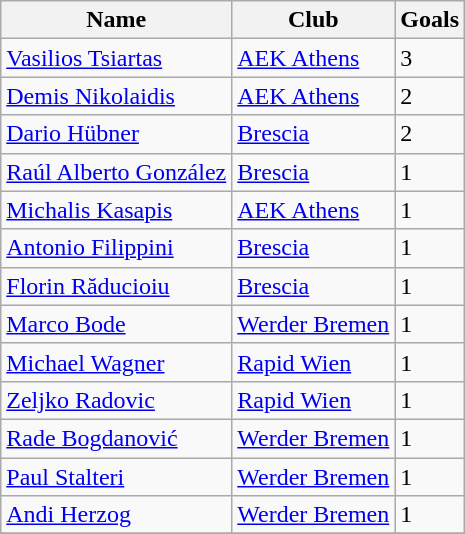<table class="wikitable">
<tr>
<th>Name</th>
<th>Club</th>
<th>Goals</th>
</tr>
<tr>
<td> <a href='#'>Vasilios Tsiartas</a></td>
<td><a href='#'>AEK Athens</a></td>
<td>3</td>
</tr>
<tr>
<td> <a href='#'>Demis Nikolaidis</a></td>
<td><a href='#'>AEK Athens</a></td>
<td>2</td>
</tr>
<tr>
<td> <a href='#'>Dario Hübner</a></td>
<td><a href='#'>Brescia</a></td>
<td>2</td>
</tr>
<tr>
<td> <a href='#'>Raúl Alberto González</a></td>
<td><a href='#'>Brescia</a></td>
<td>1</td>
</tr>
<tr>
<td> <a href='#'>Michalis Kasapis</a></td>
<td><a href='#'>AEK Athens</a></td>
<td>1</td>
</tr>
<tr>
<td> <a href='#'>Antonio Filippini</a></td>
<td><a href='#'>Brescia</a></td>
<td>1</td>
</tr>
<tr>
<td> <a href='#'>Florin Răducioiu</a></td>
<td><a href='#'>Brescia</a></td>
<td>1</td>
</tr>
<tr>
<td> <a href='#'>Marco Bode</a></td>
<td><a href='#'>Werder Bremen</a></td>
<td>1</td>
</tr>
<tr>
<td> <a href='#'>Michael Wagner</a></td>
<td><a href='#'>Rapid Wien</a></td>
<td>1</td>
</tr>
<tr>
<td> <a href='#'>Zeljko Radovic</a></td>
<td><a href='#'>Rapid Wien</a></td>
<td>1</td>
</tr>
<tr>
<td> <a href='#'>Rade Bogdanović</a></td>
<td><a href='#'>Werder Bremen</a></td>
<td>1</td>
</tr>
<tr>
<td> <a href='#'>Paul Stalteri</a></td>
<td><a href='#'>Werder Bremen</a></td>
<td>1</td>
</tr>
<tr>
<td> <a href='#'>Andi Herzog</a></td>
<td><a href='#'>Werder Bremen</a></td>
<td>1</td>
</tr>
<tr>
</tr>
</table>
